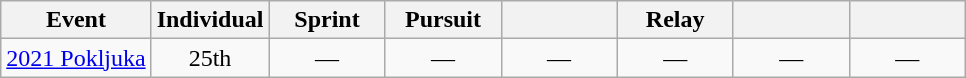<table class="wikitable" style="text-align: center;">
<tr ">
<th>Event</th>
<th style="width:70px;">Individual</th>
<th style="width:70px;">Sprint</th>
<th style="width:70px;">Pursuit</th>
<th style="width:70px;"></th>
<th style="width:70px;">Relay</th>
<th style="width:70px;"></th>
<th style="width:70px;"></th>
</tr>
<tr>
<td align=left> <a href='#'>2021 Pokljuka</a></td>
<td>25th</td>
<td>—</td>
<td>—</td>
<td>—</td>
<td>—</td>
<td>—</td>
<td>—</td>
</tr>
</table>
